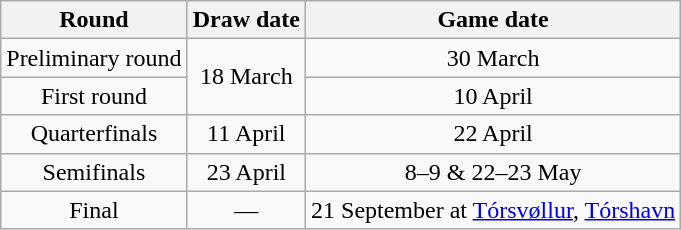<table class="wikitable" style="text-align:center">
<tr>
<th>Round</th>
<th>Draw date</th>
<th>Game date</th>
</tr>
<tr>
<td>Preliminary round</td>
<td rowspan=2>18 March</td>
<td>30 March</td>
</tr>
<tr>
<td>First round</td>
<td>10 April</td>
</tr>
<tr>
<td>Quarterfinals</td>
<td>11 April</td>
<td>22 April</td>
</tr>
<tr>
<td>Semifinals</td>
<td>23 April</td>
<td>8–9 & 22–23 May</td>
</tr>
<tr>
<td>Final</td>
<td>—</td>
<td>21 September at <a href='#'>Tórsvøllur</a>, <a href='#'>Tórshavn</a></td>
</tr>
</table>
